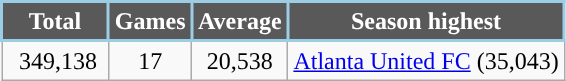<table class=wikitable style="text-align:center">
<tr>
<th style="background:#585958; color:#FFFFFF; border:2px solid #9BCDE4;">Total</th>
<th style="background:#585958; color:#FFFFFF; border:2px solid #9BCDE4;">Games</th>
<th style="background:#585958; color:#FFFFFF; border:2px solid #9BCDE4;">Average</th>
<th style="background:#585958; color:#FFFFFF; border:2px solid #9BCDE4;">Season highest</th>
</tr>
<tr>
<td>   349,138 </td>
<td>17</td>
<td>20,538</td>
<td align=right><a href='#'>Atlanta United FC</a> (35,043)</td>
</tr>
</table>
